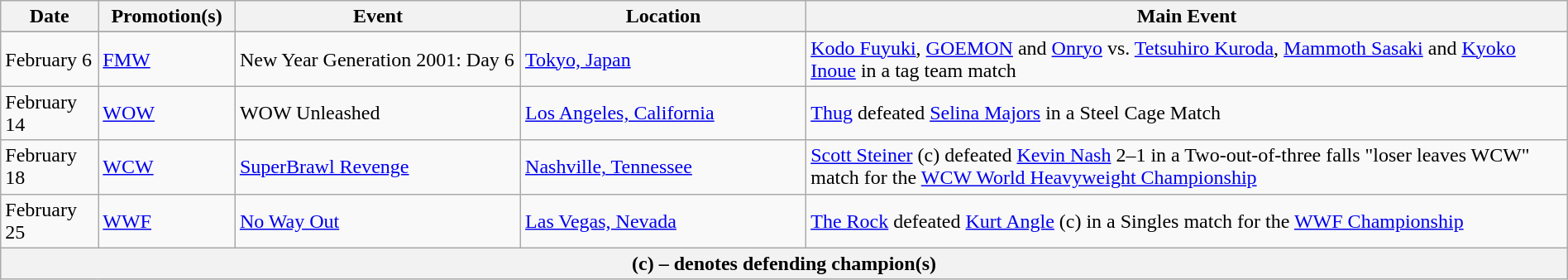<table class="wikitable" style="width:100%;">
<tr>
<th width="5%">Date</th>
<th width="5%">Promotion(s)</th>
<th style="width:15%;">Event</th>
<th style="width:15%;">Location</th>
<th style="width:40%;">Main Event</th>
</tr>
<tr style="width:20%;" |Notes>
</tr>
<tr>
<td>February 6</td>
<td><a href='#'>FMW</a></td>
<td>New Year Generation 2001: Day 6</td>
<td><a href='#'>Tokyo, Japan</a></td>
<td><a href='#'>Kodo Fuyuki</a>, <a href='#'>GOEMON</a> and <a href='#'>Onryo</a> vs. <a href='#'>Tetsuhiro Kuroda</a>, <a href='#'>Mammoth Sasaki</a> and <a href='#'>Kyoko Inoue</a> in a tag team match</td>
</tr>
<tr>
<td>February 14</td>
<td><a href='#'>WOW</a></td>
<td>WOW Unleashed</td>
<td><a href='#'>Los Angeles, California</a></td>
<td><a href='#'>Thug</a> defeated <a href='#'>Selina Majors</a> in a Steel Cage Match</td>
</tr>
<tr>
<td>February 18</td>
<td><a href='#'>WCW</a></td>
<td><a href='#'>SuperBrawl Revenge</a></td>
<td><a href='#'>Nashville, Tennessee</a></td>
<td><a href='#'>Scott Steiner</a> (c) defeated <a href='#'>Kevin Nash</a> 2–1 in a Two-out-of-three falls "loser leaves WCW" match for the <a href='#'>WCW World Heavyweight Championship</a></td>
</tr>
<tr>
<td>February 25</td>
<td><a href='#'>WWF</a></td>
<td><a href='#'>No Way Out</a></td>
<td><a href='#'>Las Vegas, Nevada</a></td>
<td><a href='#'>The Rock</a> defeated <a href='#'>Kurt Angle</a> (c) in a Singles match for the <a href='#'>WWF Championship</a></td>
</tr>
<tr>
<th colspan="6">(c) – denotes defending champion(s)</th>
</tr>
</table>
